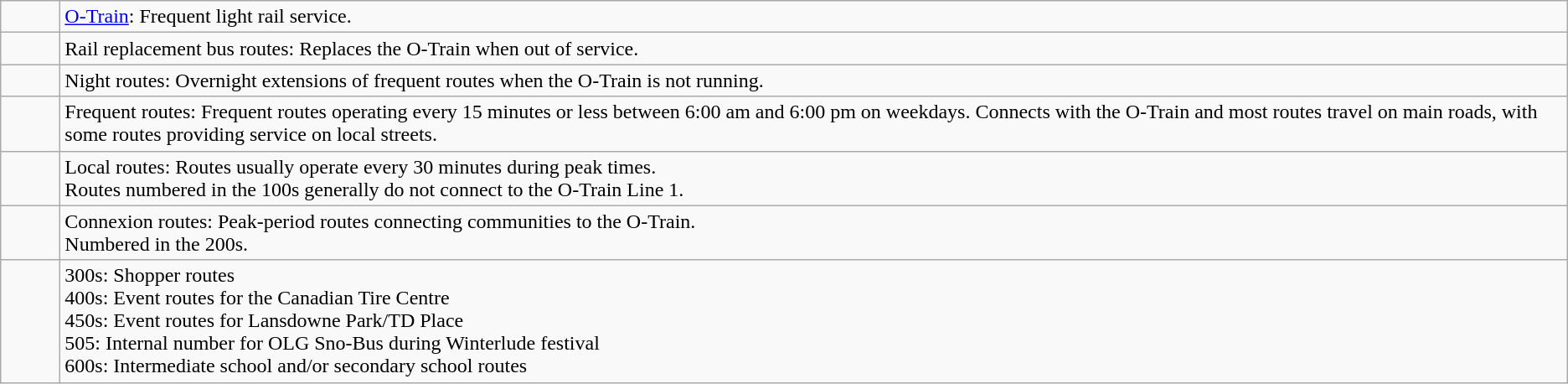<table class="wikitable">
<tr>
<td width=40px>   </td>
<td><a href='#'>O-Train</a>: Frequent light rail service.</td>
</tr>
<tr>
<td>   </td>
<td>Rail replacement bus routes: Replaces the O-Train when out of service.</td>
</tr>
<tr>
<td></td>
<td>Night routes: Overnight extensions of frequent routes when the O-Train is not running.</td>
</tr>
<tr>
<td> </td>
<td>Frequent routes: Frequent routes operating every 15 minutes or less between 6:00 am and 6:00 pm on weekdays. Connects with the O-Train and most routes travel on main roads, with some routes providing service on local streets.</td>
</tr>
<tr>
<td> </td>
<td>Local routes: Routes usually operate every 30 minutes during peak times.<br>Routes numbered in the 100s generally do not connect to the O-Train Line 1.</td>
</tr>
<tr>
<td></td>
<td>Connexion routes: Peak-period routes connecting communities to the O-Train.<br>Numbered in the 200s.</td>
</tr>
<tr>
<td><br><br><br><br></td>
<td>300s: Shopper routes<br>400s: Event routes for the Canadian Tire Centre<br>450s: Event routes for Lansdowne Park/TD Place<br>505: Internal number for OLG Sno-Bus during Winterlude festival<br> 600s: Intermediate school and/or secondary school routes</td>
</tr>
</table>
